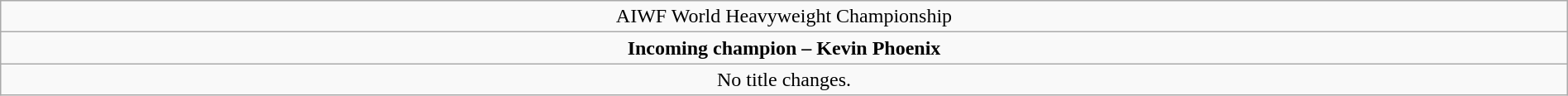<table class="wikitable" style="text-align:center; width:100%;">
<tr>
<td style="text-align: center;">AIWF World Heavyweight Championship</td>
</tr>
<tr>
<td style="text-align: center;"><strong>Incoming champion – Kevin Phoenix</strong></td>
</tr>
<tr>
<td>No title changes.</td>
</tr>
</table>
